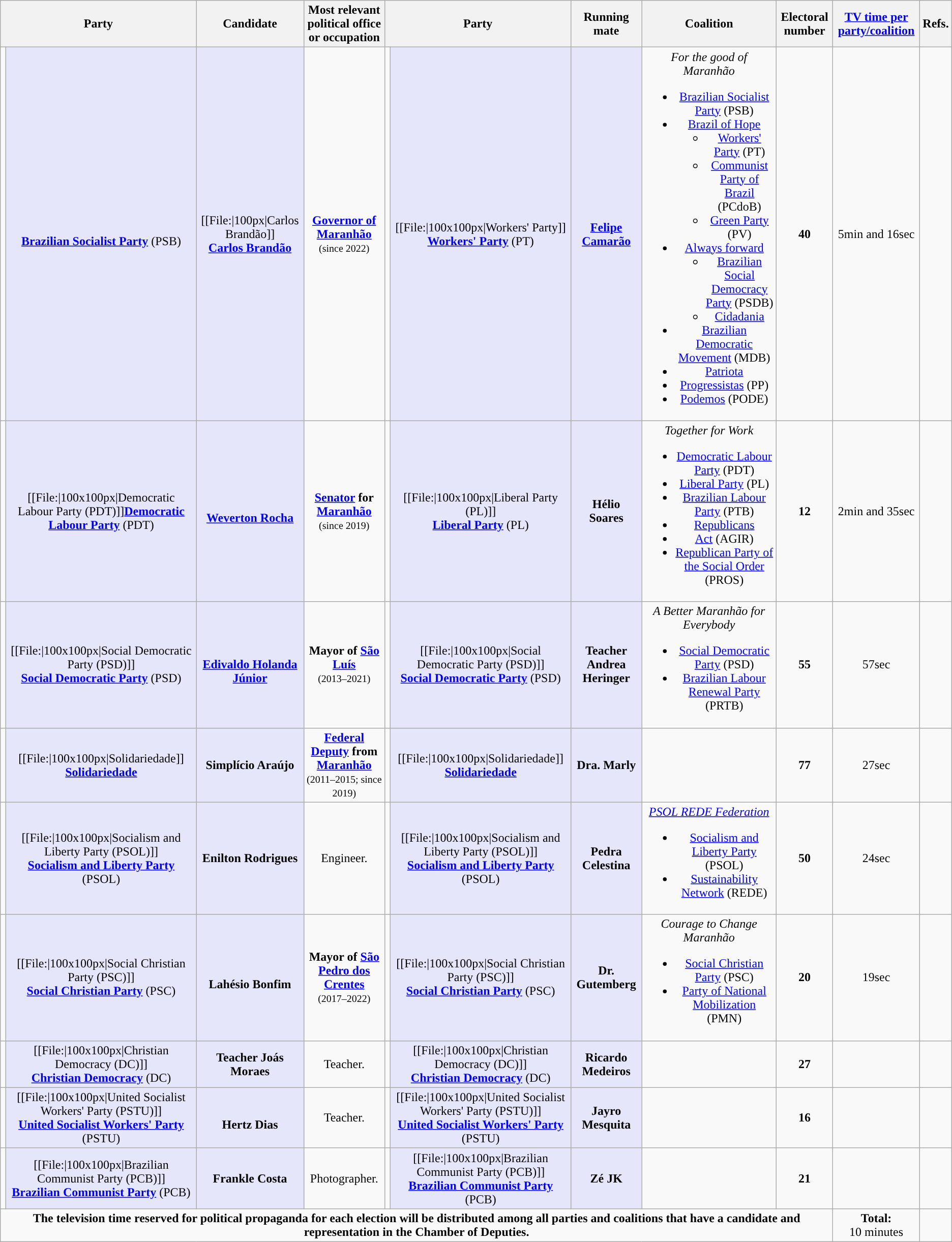<table class="wikitable" style="text-align:center">
<tr>
<th colspan="2">Party</th>
<th>Candidate</th>
<th style="max-width:10em">Most relevant political office or occupation</th>
<th colspan="2">Party</th>
<th>Running mate</th>
<th>Coalition</th>
<th>Electoral number</th>
<th><a href='#'>TV time per party/coalition</a></th>
<th>Refs.</th>
</tr>
<tr>
<td style="background-color:"></td>
<td style="background:lavender;"><br><strong><a href='#'>Brazilian Socialist Party</a></strong> (PSB)</td>
<td style="background:lavender;">[[File:|100px|Carlos Brandão]]<br><strong><a href='#'>Carlos Brandão</a></strong></td>
<td><strong><a href='#'>Governor of Maranhão</a></strong><br><small>(since 2022)</small></td>
<td style="background-color:"></td>
<td style="background:lavender;">[[File:|100x100px|Workers' Party]]<br><strong><a href='#'>Workers' Party</a></strong> (PT)</td>
<td style="background:lavender;"><strong><a href='#'>Felipe Camarão</a></strong></td>
<td><em>For the good of Maranhão</em><br><ul><li><a href='#'>Brazilian Socialist Party</a> (PSB)</li><li><a href='#'>Brazil of Hope</a><ul><li><a href='#'>Workers' Party</a> (PT)</li><li><a href='#'>Communist Party of Brazil</a> (PCdoB)</li><li><a href='#'>Green Party</a> (PV)</li></ul></li><li><a href='#'>Always forward</a><ul><li><a href='#'>Brazilian Social Democracy Party</a> (PSDB)</li><li><a href='#'>Cidadania</a></li></ul></li><li><a href='#'>Brazilian Democratic Movement</a> (MDB)</li><li><a href='#'>Patriota</a></li><li><a href='#'>Progressistas</a> (PP)</li><li><a href='#'>Podemos</a> (PODE)</li></ul></td>
<td><strong>40</strong></td>
<td>5min and 16sec</td>
<td></td>
</tr>
<tr>
<td style="background-color:"></td>
<td style="background:lavender;">[[File:|100x100px|Democratic Labour Party (PDT)]]<strong><a href='#'>Democratic Labour Party</a></strong> (PDT)</td>
<td style="background:lavender;"><br><strong><a href='#'>Weverton Rocha</a></strong></td>
<td><strong><a href='#'>Senator</a> for <a href='#'>Maranhão</a></strong><br><small>(since 2019)</small></td>
<td style="background-color:"></td>
<td style="background:lavender;">[[File:|100x100px|Liberal Party (PL)]]<br><strong><a href='#'>Liberal Party</a></strong> (PL)</td>
<td style="background:lavender;"><strong>Hélio Soares</strong></td>
<td><em>Together for Work</em><br><ul><li><a href='#'>Democratic Labour Party</a> (PDT)</li><li><a href='#'>Liberal Party</a> (PL)</li><li><a href='#'>Brazilian Labour Party</a> (PTB)</li><li><a href='#'>Republicans</a></li><li><a href='#'>Act</a> (AGIR)</li><li><a href='#'>Republican Party of the Social Order</a> (PROS)</li></ul></td>
<td><strong>12</strong></td>
<td>2min and 35sec</td>
<td></td>
</tr>
<tr>
<td style="background-color:"></td>
<td style="background:lavender;">[[File:|100x100px|Social Democratic Party (PSD)]]<br><strong><a href='#'>Social Democratic Party</a></strong> (PSD)</td>
<td style="background:lavender;"><br><strong><a href='#'>Edivaldo Holanda Júnior</a></strong></td>
<td><strong>Mayor of <a href='#'>São Luís</a></strong><br><small>(2013–2021)</small></td>
<td style="background-color:"></td>
<td style="background:lavender;">[[File:|100x100px|Social Democratic Party (PSD)]]<br><strong><a href='#'>Social Democratic Party</a></strong> (PSD)</td>
<td style="background:lavender;"><strong>Teacher Andrea Heringer</strong></td>
<td><em>A Better Maranhão for Everybody</em><br><ul><li><a href='#'>Social Democratic Party</a> (PSD)</li><li><a href='#'>Brazilian Labour Renewal Party</a> (PRTB)</li></ul></td>
<td><strong>55</strong></td>
<td>57sec</td>
<td></td>
</tr>
<tr>
<td style="background-color:"></td>
<td style="background:lavender;">[[File:|100x100px|Solidariedade]]<br><strong><a href='#'>Solidariedade</a></strong></td>
<td style="background:lavender;"><strong>Simplício Araújo</strong></td>
<td><strong><a href='#'>Federal Deputy</a> from <a href='#'>Maranhão</a></strong><br><small>(2011–2015; since 2019)</small></td>
<td style="background-color:"></td>
<td style="background:lavender;">[[File:|100x100px|Solidariedade]]<br><strong><a href='#'>Solidariedade</a></strong></td>
<td style="background:lavender;"><strong>Dra. Marly</strong></td>
<td></td>
<td><strong>77</strong></td>
<td>27sec</td>
<td></td>
</tr>
<tr>
<td style="background-color:"></td>
<td style="background:lavender;">[[File:|100x100px|Socialism and Liberty Party (PSOL)]]<br><strong><a href='#'>Socialism and Liberty Party</a></strong> (PSOL)</td>
<td style="background:lavender;"><strong>Enilton Rodrigues</strong></td>
<td>Engineer.</td>
<td style="background-color:"></td>
<td style="background:lavender;">[[File:|100x100px|Socialism and Liberty Party (PSOL)]]<br><strong><a href='#'>Socialism and Liberty Party</a></strong> (PSOL)</td>
<td style="background:lavender;"><strong>Pedra Celestina</strong></td>
<td><em><a href='#'>PSOL REDE Federation</a></em><br><ul><li><a href='#'>Socialism and Liberty Party</a> (PSOL)</li><li><a href='#'>Sustainability Network</a> (REDE)</li></ul></td>
<td><strong>50</strong></td>
<td>24sec</td>
<td></td>
</tr>
<tr>
<td style="background-color:"></td>
<td style="background:lavender;">[[File:|100x100px|Social Christian Party (PSC)]]<br><strong><a href='#'>Social Christian Party</a></strong> (PSC)</td>
<td style="background:lavender;"><br><strong>Lahésio Bonfim</strong></td>
<td><strong>Mayor of <a href='#'>São Pedro dos Crentes</a></strong><br><small>(2017–2022)</small></td>
<td style="background-color:"></td>
<td style="background:lavender;">[[File:|100x100px|Social Christian Party (PSC)]]<br><strong><a href='#'>Social Christian Party</a></strong> (PSC)</td>
<td style="background:lavender;"><strong>Dr. Gutemberg</strong></td>
<td><em>Courage to Change Maranhão</em><br><ul><li><a href='#'>Social Christian Party</a> (PSC)</li><li><a href='#'>Party of National Mobilization</a> (PMN)</li></ul></td>
<td><strong>20</strong></td>
<td>19sec</td>
<td></td>
</tr>
<tr>
<td style="background-color:"></td>
<td style="background:lavender;">[[File:|100x100px|Christian Democracy (DC)]]<br><strong><a href='#'>Christian Democracy</a></strong> (DC)</td>
<td style="background:lavender;"><strong>Teacher Joás Moraes</strong></td>
<td>Teacher.</td>
<td style="background-color:"></td>
<td style="background:lavender;">[[File:|100x100px|Christian Democracy (DC)]]<br><strong><a href='#'>Christian Democracy</a></strong> (DC)</td>
<td style="background:lavender;"><strong>Ricardo Medeiros</strong></td>
<td></td>
<td><strong>27</strong></td>
<td></td>
<td></td>
</tr>
<tr>
<td style="background-color:"></td>
<td style="background:lavender;">[[File:|100x100px|United Socialist Workers' Party (PSTU)]]<br><strong><a href='#'>United Socialist Workers' Party</a></strong> (PSTU)</td>
<td style="background:lavender;"><br><strong>Hertz Dias</strong></td>
<td>Teacher.</td>
<td style="background-color:"></td>
<td style="background:lavender;">[[File:|100x100px|United Socialist Workers' Party (PSTU)]]<br><strong><a href='#'>United Socialist Workers' Party</a></strong> (PSTU)</td>
<td style="background:lavender;"><strong>Jayro Mesquita</strong></td>
<td></td>
<td><strong>16</strong></td>
<td></td>
<td></td>
</tr>
<tr>
<td style="background-color:"></td>
<td style="background:lavender;">[[File:|100x100px|Brazilian Communist Party (PCB)]]<br><strong><a href='#'>Brazilian Communist Party</a></strong> (PCB)</td>
<td style="background:lavender;"><strong>Frankle Costa</strong></td>
<td>Photographer.</td>
<td style="background-color:"></td>
<td style="background:lavender;">[[File:|100x100px|Brazilian Communist Party (PCB)]]<br><strong><a href='#'>Brazilian Communist Party</a></strong> (PCB)</td>
<td style="background:lavender;"><strong>Zé JK</strong></td>
<td></td>
<td><strong>21</strong></td>
<td></td>
<td></td>
</tr>
<tr>
<td colspan="9"><strong>The television time reserved for political propaganda for each election will be distributed among all parties and coalitions that have a candidate and representation in the Chamber of Deputies.</strong></td>
<td><strong>Total:</strong><br>10 minutes</td>
<td></td>
</tr>
</table>
